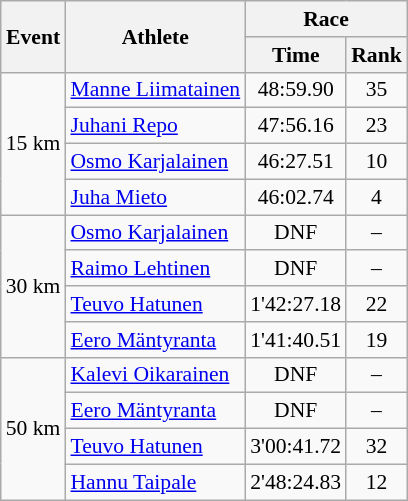<table class="wikitable" border="1" style="font-size:90%">
<tr>
<th rowspan=2>Event</th>
<th rowspan=2>Athlete</th>
<th colspan=2>Race</th>
</tr>
<tr>
<th>Time</th>
<th>Rank</th>
</tr>
<tr>
<td rowspan=4>15 km</td>
<td><a href='#'>Manne Liimatainen</a></td>
<td align=center>48:59.90</td>
<td align=center>35</td>
</tr>
<tr>
<td><a href='#'>Juhani Repo</a></td>
<td align=center>47:56.16</td>
<td align=center>23</td>
</tr>
<tr>
<td><a href='#'>Osmo Karjalainen</a></td>
<td align=center>46:27.51</td>
<td align=center>10</td>
</tr>
<tr>
<td><a href='#'>Juha Mieto</a></td>
<td align=center>46:02.74</td>
<td align=center>4</td>
</tr>
<tr>
<td rowspan=4>30 km</td>
<td><a href='#'>Osmo Karjalainen</a></td>
<td align=center>DNF</td>
<td align=center>–</td>
</tr>
<tr>
<td><a href='#'>Raimo Lehtinen</a></td>
<td align=center>DNF</td>
<td align=center>–</td>
</tr>
<tr>
<td><a href='#'>Teuvo Hatunen</a></td>
<td align=center>1'42:27.18</td>
<td align=center>22</td>
</tr>
<tr>
<td><a href='#'>Eero Mäntyranta</a></td>
<td align=center>1'41:40.51</td>
<td align=center>19</td>
</tr>
<tr>
<td rowspan=4>50 km</td>
<td><a href='#'>Kalevi Oikarainen</a></td>
<td align=center>DNF</td>
<td align=center>–</td>
</tr>
<tr>
<td><a href='#'>Eero Mäntyranta</a></td>
<td align=center>DNF</td>
<td align=center>–</td>
</tr>
<tr>
<td><a href='#'>Teuvo Hatunen</a></td>
<td align=center>3'00:41.72</td>
<td align=center>32</td>
</tr>
<tr>
<td><a href='#'>Hannu Taipale</a></td>
<td align=center>2'48:24.83</td>
<td align=center>12</td>
</tr>
</table>
